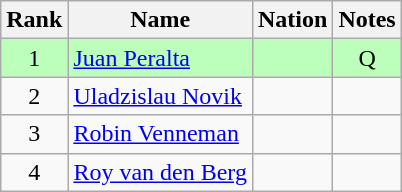<table class="wikitable sortable" style="text-align:center">
<tr>
<th>Rank</th>
<th>Name</th>
<th>Nation</th>
<th>Notes</th>
</tr>
<tr bgcolor=bbffbb>
<td>1</td>
<td align=left><a href='#'>Juan Peralta</a></td>
<td align=left></td>
<td>Q</td>
</tr>
<tr>
<td>2</td>
<td align=left><a href='#'>Uladzislau Novik</a></td>
<td align=left></td>
<td></td>
</tr>
<tr>
<td>3</td>
<td align=left><a href='#'>Robin Venneman</a></td>
<td align=left></td>
<td></td>
</tr>
<tr>
<td>4</td>
<td align=left><a href='#'>Roy van den Berg</a></td>
<td align=left></td>
<td></td>
</tr>
</table>
